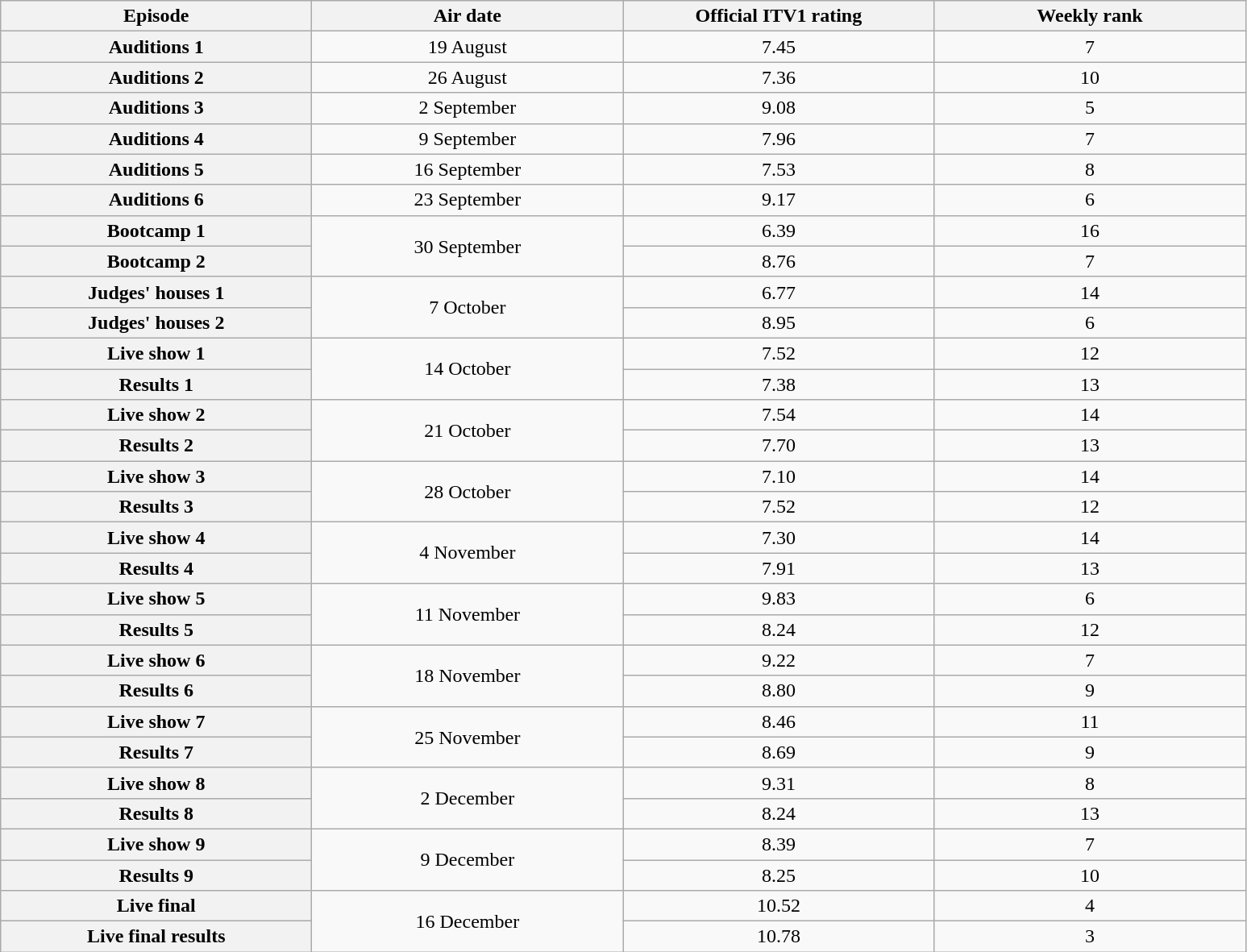<table class="wikitable sortable" style="text-align:center">
<tr>
<th scope="col" style="width:250px;">Episode</th>
<th scope="col" style="width:250px;">Air date</th>
<th scope="col" style="width:250px;">Official ITV1 rating</th>
<th scope="col" style="width:250px;">Weekly rank</th>
</tr>
<tr>
<th scope="row">Auditions 1</th>
<td>19 August</td>
<td>7.45</td>
<td>7</td>
</tr>
<tr>
<th scope="row">Auditions 2</th>
<td>26 August</td>
<td>7.36</td>
<td>10</td>
</tr>
<tr>
<th scope="row">Auditions 3</th>
<td>2 September</td>
<td>9.08</td>
<td>5</td>
</tr>
<tr>
<th scope="row">Auditions 4</th>
<td>9 September</td>
<td>7.96</td>
<td>7</td>
</tr>
<tr>
<th scope="row">Auditions 5</th>
<td>16 September</td>
<td>7.53</td>
<td>8</td>
</tr>
<tr>
<th scope="row">Auditions 6</th>
<td>23 September</td>
<td>9.17</td>
<td>6</td>
</tr>
<tr>
<th scope="row">Bootcamp 1</th>
<td rowspan="2">30 September</td>
<td>6.39</td>
<td>16</td>
</tr>
<tr>
<th scope="row">Bootcamp 2</th>
<td>8.76</td>
<td>7</td>
</tr>
<tr>
<th scope="row">Judges' houses 1</th>
<td rowspan="2">7 October</td>
<td>6.77</td>
<td>14</td>
</tr>
<tr>
<th scope="row">Judges' houses 2</th>
<td>8.95</td>
<td>6</td>
</tr>
<tr>
<th scope="row">Live show 1</th>
<td rowspan="2">14 October</td>
<td>7.52</td>
<td>12</td>
</tr>
<tr>
<th scope="row">Results 1</th>
<td>7.38</td>
<td>13</td>
</tr>
<tr>
<th scope="row">Live show 2</th>
<td rowspan="2">21 October</td>
<td>7.54</td>
<td>14</td>
</tr>
<tr>
<th scope="row">Results 2</th>
<td>7.70</td>
<td>13</td>
</tr>
<tr>
<th scope="row">Live show 3</th>
<td rowspan="2">28 October</td>
<td>7.10</td>
<td>14</td>
</tr>
<tr>
<th scope="row">Results 3</th>
<td>7.52</td>
<td>12</td>
</tr>
<tr>
<th scope="row">Live show 4</th>
<td rowspan="2">4 November</td>
<td>7.30</td>
<td>14</td>
</tr>
<tr>
<th scope="row">Results 4</th>
<td>7.91</td>
<td>13</td>
</tr>
<tr>
<th scope="row">Live show 5</th>
<td rowspan="2">11 November</td>
<td>9.83</td>
<td>6</td>
</tr>
<tr>
<th scope="row">Results 5</th>
<td>8.24</td>
<td>12</td>
</tr>
<tr>
<th scope="row">Live show 6</th>
<td rowspan="2">18 November</td>
<td>9.22</td>
<td>7</td>
</tr>
<tr>
<th scope="row">Results 6</th>
<td>8.80</td>
<td>9</td>
</tr>
<tr>
<th scope="row">Live show 7</th>
<td rowspan="2">25 November</td>
<td>8.46</td>
<td>11</td>
</tr>
<tr>
<th scope="row">Results 7</th>
<td>8.69</td>
<td>9</td>
</tr>
<tr>
<th scope="row">Live show 8</th>
<td rowspan="2">2 December</td>
<td>9.31</td>
<td>8</td>
</tr>
<tr>
<th scope="row">Results 8</th>
<td>8.24</td>
<td>13</td>
</tr>
<tr>
<th scope="row">Live show 9</th>
<td rowspan="2">9 December</td>
<td>8.39</td>
<td>7</td>
</tr>
<tr>
<th scope="row">Results 9</th>
<td>8.25</td>
<td>10</td>
</tr>
<tr>
<th scope="row">Live final</th>
<td rowspan="2">16 December</td>
<td>10.52</td>
<td>4</td>
</tr>
<tr>
<th scope="row">Live final results</th>
<td>10.78</td>
<td>3</td>
</tr>
</table>
